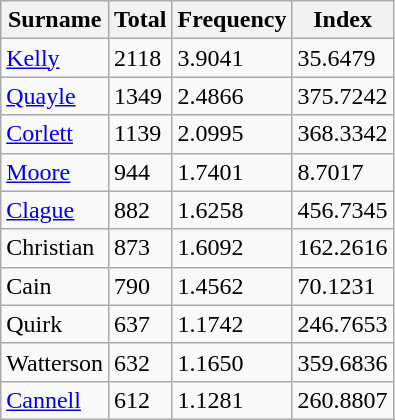<table class="wikitable sortable">
<tr>
<th>Surname</th>
<th>Total</th>
<th>Frequency</th>
<th>Index</th>
</tr>
<tr>
<td><a href='#'>Kelly</a></td>
<td>2118</td>
<td>3.9041</td>
<td>35.6479</td>
</tr>
<tr>
<td><a href='#'>Quayle</a></td>
<td>1349</td>
<td>2.4866</td>
<td>375.7242</td>
</tr>
<tr>
<td><a href='#'>Corlett</a></td>
<td>1139</td>
<td>2.0995</td>
<td>368.3342</td>
</tr>
<tr>
<td><a href='#'>Moore</a></td>
<td>944</td>
<td>1.7401</td>
<td>8.7017</td>
</tr>
<tr>
<td><a href='#'>Clague</a></td>
<td>882</td>
<td>1.6258</td>
<td>456.7345</td>
</tr>
<tr>
<td>Christian</td>
<td>873</td>
<td>1.6092</td>
<td>162.2616</td>
</tr>
<tr>
<td>Cain</td>
<td>790</td>
<td>1.4562</td>
<td>70.1231</td>
</tr>
<tr>
<td>Quirk</td>
<td>637</td>
<td>1.1742</td>
<td>246.7653</td>
</tr>
<tr>
<td>Watterson</td>
<td>632</td>
<td>1.1650</td>
<td>359.6836</td>
</tr>
<tr>
<td><a href='#'>Cannell</a></td>
<td>612</td>
<td>1.1281</td>
<td>260.8807</td>
</tr>
</table>
